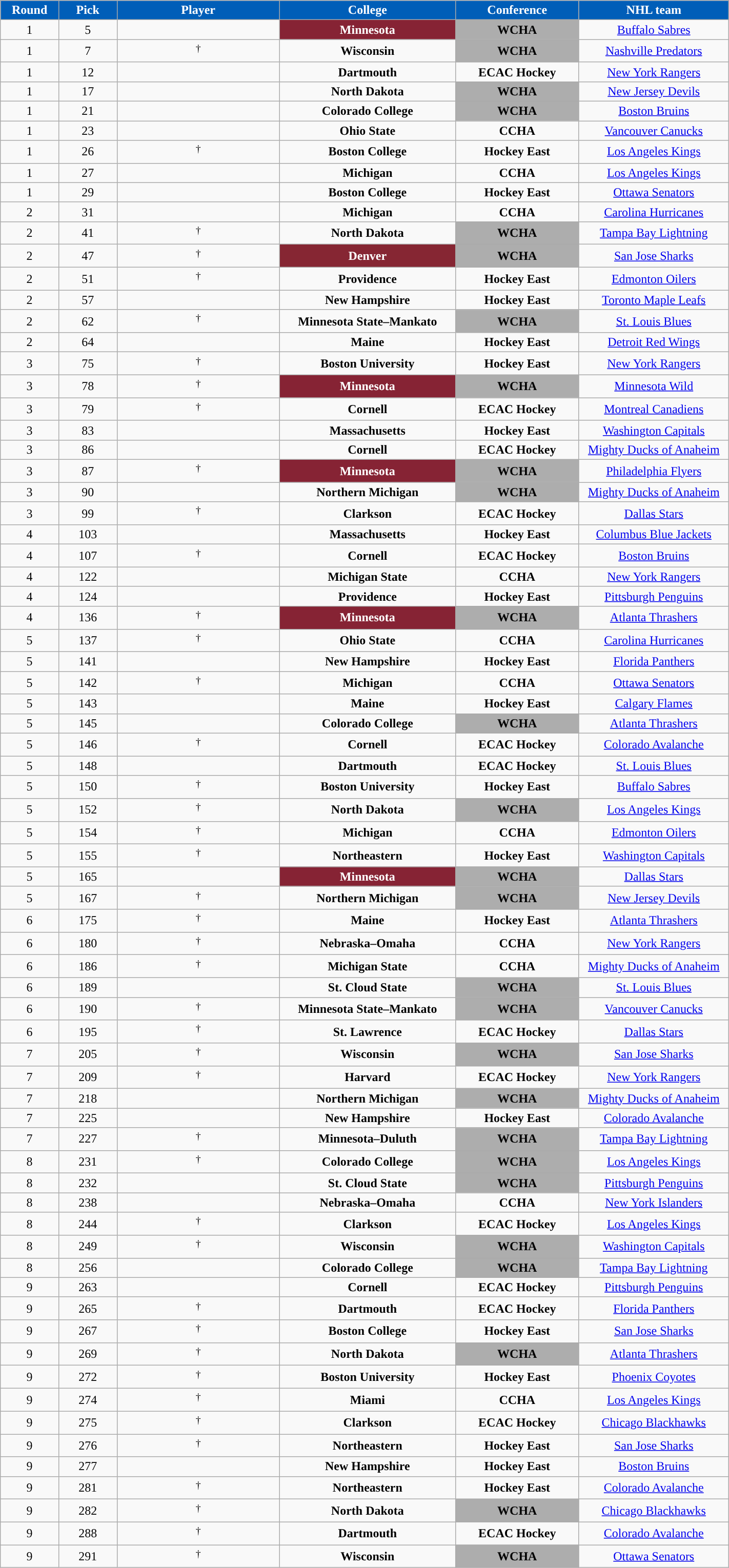<table class="wikitable sortable" width="75%">
<tr>
<th style="color:white; background-color:#005EB8; width: 4em;">Round</th>
<th style="color:white; background-color:#005EB8; width: 4em;">Pick</th>
<th style="color:white; background-color:#005EB8; width: 12em;">Player</th>
<th style="color:white; background-color:#005EB8; width: 13em;">College</th>
<th style="color:white; background-color:#005EB8; width: 9em;">Conference</th>
<th style="color:white; background-color:#005EB8; width: 11em;">NHL team</th>
</tr>
<tr align="center" bgcolor="">
<td>1</td>
<td>5</td>
<td></td>
<td style="color:white; background:#862334; "><strong>Minnesota</strong></td>
<td style="color:black; background:#ADADAD; "><strong>WCHA</strong></td>
<td><a href='#'>Buffalo Sabres</a></td>
</tr>
<tr align="center" bgcolor="">
<td>1</td>
<td>7</td>
<td> <sup>†</sup></td>
<td><strong>Wisconsin</strong></td>
<td style="color:black; background:#ADADAD; "><strong>WCHA</strong></td>
<td><a href='#'>Nashville Predators</a></td>
</tr>
<tr align="center" bgcolor="">
<td>1</td>
<td>12</td>
<td></td>
<td><strong>Dartmouth</strong></td>
<td><strong>ECAC Hockey</strong></td>
<td><a href='#'>New York Rangers</a></td>
</tr>
<tr align="center" bgcolor="">
<td>1</td>
<td>17</td>
<td></td>
<td><strong>North Dakota</strong></td>
<td style="color:black; background:#ADADAD; "><strong>WCHA</strong></td>
<td><a href='#'>New Jersey Devils</a></td>
</tr>
<tr align="center" bgcolor="">
<td>1</td>
<td>21</td>
<td></td>
<td><strong>Colorado College</strong></td>
<td style="color:black; background:#ADADAD; "><strong>WCHA</strong></td>
<td><a href='#'>Boston Bruins</a></td>
</tr>
<tr align="center" bgcolor="">
<td>1</td>
<td>23</td>
<td></td>
<td><strong>Ohio State</strong></td>
<td><strong>CCHA</strong></td>
<td><a href='#'>Vancouver Canucks</a></td>
</tr>
<tr align="center" bgcolor="">
<td>1</td>
<td>26</td>
<td> <sup>†</sup></td>
<td><strong>Boston College</strong></td>
<td><strong>Hockey East</strong></td>
<td><a href='#'>Los Angeles Kings</a></td>
</tr>
<tr align="center" bgcolor="">
<td>1</td>
<td>27</td>
<td></td>
<td><strong>Michigan</strong></td>
<td><strong>CCHA</strong></td>
<td><a href='#'>Los Angeles Kings</a></td>
</tr>
<tr align="center" bgcolor="">
<td>1</td>
<td>29</td>
<td></td>
<td><strong>Boston College</strong></td>
<td><strong>Hockey East</strong></td>
<td><a href='#'>Ottawa Senators</a></td>
</tr>
<tr align="center" bgcolor="">
<td>2</td>
<td>31</td>
<td></td>
<td><strong>Michigan</strong></td>
<td><strong>CCHA</strong></td>
<td><a href='#'>Carolina Hurricanes</a></td>
</tr>
<tr align="center" bgcolor="">
<td>2</td>
<td>41</td>
<td> <sup>†</sup></td>
<td><strong>North Dakota</strong></td>
<td style="color:black; background:#ADADAD; "><strong>WCHA</strong></td>
<td><a href='#'>Tampa Bay Lightning</a></td>
</tr>
<tr align="center" bgcolor="">
<td>2</td>
<td>47</td>
<td> <sup>†</sup></td>
<td style="color:white; background:#862633; "><strong>Denver</strong></td>
<td style="color:black; background:#ADADAD; "><strong>WCHA</strong></td>
<td><a href='#'>San Jose Sharks</a></td>
</tr>
<tr align="center" bgcolor="">
<td>2</td>
<td>51</td>
<td> <sup>†</sup></td>
<td><strong>Providence</strong></td>
<td><strong>Hockey East</strong></td>
<td><a href='#'>Edmonton Oilers</a></td>
</tr>
<tr align="center" bgcolor="">
<td>2</td>
<td>57</td>
<td></td>
<td><strong>New Hampshire</strong></td>
<td><strong>Hockey East</strong></td>
<td><a href='#'>Toronto Maple Leafs</a></td>
</tr>
<tr align="center" bgcolor="">
<td>2</td>
<td>62</td>
<td> <sup>†</sup></td>
<td><strong>Minnesota State–Mankato</strong></td>
<td style="color:black; background:#ADADAD; "><strong>WCHA</strong></td>
<td><a href='#'>St. Louis Blues</a></td>
</tr>
<tr align="center" bgcolor="">
<td>2</td>
<td>64</td>
<td></td>
<td><strong>Maine</strong></td>
<td><strong>Hockey East</strong></td>
<td><a href='#'>Detroit Red Wings</a></td>
</tr>
<tr align="center" bgcolor="">
<td>3</td>
<td>75</td>
<td> <sup>†</sup></td>
<td><strong>Boston University</strong></td>
<td><strong>Hockey East</strong></td>
<td><a href='#'>New York Rangers</a></td>
</tr>
<tr align="center" bgcolor="">
<td>3</td>
<td>78</td>
<td> <sup>†</sup></td>
<td style="color:white; background:#862334; "><strong>Minnesota</strong></td>
<td style="color:black; background:#ADADAD; "><strong>WCHA</strong></td>
<td><a href='#'>Minnesota Wild</a></td>
</tr>
<tr align="center" bgcolor="">
<td>3</td>
<td>79</td>
<td> <sup>†</sup></td>
<td><strong>Cornell</strong></td>
<td><strong>ECAC Hockey</strong></td>
<td><a href='#'>Montreal Canadiens</a></td>
</tr>
<tr align="center" bgcolor="">
<td>3</td>
<td>83</td>
<td></td>
<td><strong>Massachusetts</strong></td>
<td><strong>Hockey East</strong></td>
<td><a href='#'>Washington Capitals</a></td>
</tr>
<tr align="center" bgcolor="">
<td>3</td>
<td>86</td>
<td></td>
<td><strong>Cornell</strong></td>
<td><strong>ECAC Hockey</strong></td>
<td><a href='#'>Mighty Ducks of Anaheim</a></td>
</tr>
<tr align="center" bgcolor="">
<td>3</td>
<td>87</td>
<td> <sup>†</sup></td>
<td style="color:white; background:#862334; "><strong>Minnesota</strong></td>
<td style="color:black; background:#ADADAD; "><strong>WCHA</strong></td>
<td><a href='#'>Philadelphia Flyers</a></td>
</tr>
<tr align="center" bgcolor="">
<td>3</td>
<td>90</td>
<td></td>
<td><strong>Northern Michigan</strong></td>
<td style="color:black; background:#ADADAD; "><strong>WCHA</strong></td>
<td><a href='#'>Mighty Ducks of Anaheim</a></td>
</tr>
<tr align="center" bgcolor="">
<td>3</td>
<td>99</td>
<td> <sup>†</sup></td>
<td><strong>Clarkson</strong></td>
<td><strong>ECAC Hockey</strong></td>
<td><a href='#'>Dallas Stars</a></td>
</tr>
<tr align="center" bgcolor="">
<td>4</td>
<td>103</td>
<td></td>
<td><strong>Massachusetts</strong></td>
<td><strong>Hockey East</strong></td>
<td><a href='#'>Columbus Blue Jackets</a></td>
</tr>
<tr align="center" bgcolor="">
<td>4</td>
<td>107</td>
<td> <sup>†</sup></td>
<td><strong>Cornell</strong></td>
<td><strong>ECAC Hockey</strong></td>
<td><a href='#'>Boston Bruins</a></td>
</tr>
<tr align="center" bgcolor="">
<td>4</td>
<td>122</td>
<td></td>
<td><strong>Michigan State</strong></td>
<td><strong>CCHA</strong></td>
<td><a href='#'>New York Rangers</a></td>
</tr>
<tr align="center" bgcolor="">
<td>4</td>
<td>124</td>
<td></td>
<td><strong>Providence</strong></td>
<td><strong>Hockey East</strong></td>
<td><a href='#'>Pittsburgh Penguins</a></td>
</tr>
<tr align="center" bgcolor="">
<td>4</td>
<td>136</td>
<td> <sup>†</sup></td>
<td style="color:white; background:#862334; "><strong>Minnesota</strong></td>
<td style="color:black; background:#ADADAD; "><strong>WCHA</strong></td>
<td><a href='#'>Atlanta Thrashers</a></td>
</tr>
<tr align="center" bgcolor="">
<td>5</td>
<td>137</td>
<td> <sup>†</sup></td>
<td><strong>Ohio State</strong></td>
<td><strong>CCHA</strong></td>
<td><a href='#'>Carolina Hurricanes</a></td>
</tr>
<tr align="center" bgcolor="">
<td>5</td>
<td>141</td>
<td></td>
<td><strong>New Hampshire</strong></td>
<td><strong>Hockey East</strong></td>
<td><a href='#'>Florida Panthers</a></td>
</tr>
<tr align="center" bgcolor="">
<td>5</td>
<td>142</td>
<td> <sup>†</sup></td>
<td><strong>Michigan</strong></td>
<td><strong>CCHA</strong></td>
<td><a href='#'>Ottawa Senators</a></td>
</tr>
<tr align="center" bgcolor="">
<td>5</td>
<td>143</td>
<td></td>
<td><strong>Maine</strong></td>
<td><strong>Hockey East</strong></td>
<td><a href='#'>Calgary Flames</a></td>
</tr>
<tr align="center" bgcolor="">
<td>5</td>
<td>145</td>
<td></td>
<td><strong>Colorado College</strong></td>
<td style="color:black; background:#ADADAD; "><strong>WCHA</strong></td>
<td><a href='#'>Atlanta Thrashers</a></td>
</tr>
<tr align="center" bgcolor="">
<td>5</td>
<td>146</td>
<td> <sup>†</sup></td>
<td><strong>Cornell</strong></td>
<td><strong>ECAC Hockey</strong></td>
<td><a href='#'>Colorado Avalanche</a></td>
</tr>
<tr align="center" bgcolor="">
<td>5</td>
<td>148</td>
<td></td>
<td><strong>Dartmouth</strong></td>
<td><strong>ECAC Hockey</strong></td>
<td><a href='#'>St. Louis Blues</a></td>
</tr>
<tr align="center" bgcolor="">
<td>5</td>
<td>150</td>
<td> <sup>†</sup></td>
<td><strong>Boston University</strong></td>
<td><strong>Hockey East</strong></td>
<td><a href='#'>Buffalo Sabres</a></td>
</tr>
<tr align="center" bgcolor="">
<td>5</td>
<td>152</td>
<td> <sup>†</sup></td>
<td><strong>North Dakota</strong></td>
<td style="color:black; background:#ADADAD; "><strong>WCHA</strong></td>
<td><a href='#'>Los Angeles Kings</a></td>
</tr>
<tr align="center" bgcolor="">
<td>5</td>
<td>154</td>
<td> <sup>†</sup></td>
<td><strong>Michigan</strong></td>
<td><strong>CCHA</strong></td>
<td><a href='#'>Edmonton Oilers</a></td>
</tr>
<tr align="center" bgcolor="">
<td>5</td>
<td>155</td>
<td> <sup>†</sup></td>
<td><strong>Northeastern</strong></td>
<td><strong>Hockey East</strong></td>
<td><a href='#'>Washington Capitals</a></td>
</tr>
<tr align="center" bgcolor="">
<td>5</td>
<td>165</td>
<td></td>
<td style="color:white; background:#862334; "><strong>Minnesota</strong></td>
<td style="color:black; background:#ADADAD; "><strong>WCHA</strong></td>
<td><a href='#'>Dallas Stars</a></td>
</tr>
<tr align="center" bgcolor="">
<td>5</td>
<td>167</td>
<td> <sup>†</sup></td>
<td><strong>Northern Michigan</strong></td>
<td style="color:black; background:#ADADAD; "><strong>WCHA</strong></td>
<td><a href='#'>New Jersey Devils</a></td>
</tr>
<tr align="center" bgcolor="">
<td>6</td>
<td>175</td>
<td> <sup>†</sup></td>
<td><strong>Maine</strong></td>
<td><strong>Hockey East</strong></td>
<td><a href='#'>Atlanta Thrashers</a></td>
</tr>
<tr align="center" bgcolor="">
<td>6</td>
<td>180</td>
<td> <sup>†</sup></td>
<td><strong>Nebraska–Omaha</strong></td>
<td><strong>CCHA</strong></td>
<td><a href='#'>New York Rangers</a></td>
</tr>
<tr align="center" bgcolor="">
<td>6</td>
<td>186</td>
<td> <sup>†</sup></td>
<td><strong>Michigan State</strong></td>
<td><strong>CCHA</strong></td>
<td><a href='#'>Mighty Ducks of Anaheim</a></td>
</tr>
<tr align="center" bgcolor="">
<td>6</td>
<td>189</td>
<td></td>
<td><strong>St. Cloud State</strong></td>
<td style="color:black; background:#ADADAD; "><strong>WCHA</strong></td>
<td><a href='#'>St. Louis Blues</a></td>
</tr>
<tr align="center" bgcolor="">
<td>6</td>
<td>190</td>
<td> <sup>†</sup></td>
<td><strong>Minnesota State–Mankato</strong></td>
<td style="color:black; background:#ADADAD; "><strong>WCHA</strong></td>
<td><a href='#'>Vancouver Canucks</a></td>
</tr>
<tr align="center" bgcolor="">
<td>6</td>
<td>195</td>
<td> <sup>†</sup></td>
<td><strong>St. Lawrence</strong></td>
<td><strong>ECAC Hockey</strong></td>
<td><a href='#'>Dallas Stars</a></td>
</tr>
<tr align="center" bgcolor="">
<td>7</td>
<td>205</td>
<td> <sup>†</sup></td>
<td><strong>Wisconsin</strong></td>
<td style="color:black; background:#ADADAD; "><strong>WCHA</strong></td>
<td><a href='#'>San Jose Sharks</a></td>
</tr>
<tr align="center" bgcolor="">
<td>7</td>
<td>209</td>
<td> <sup>†</sup></td>
<td><strong>Harvard</strong></td>
<td><strong>ECAC Hockey</strong></td>
<td><a href='#'>New York Rangers</a></td>
</tr>
<tr align="center" bgcolor="">
<td>7</td>
<td>218</td>
<td></td>
<td><strong>Northern Michigan</strong></td>
<td style="color:black; background:#ADADAD; "><strong>WCHA</strong></td>
<td><a href='#'>Mighty Ducks of Anaheim</a></td>
</tr>
<tr align="center" bgcolor="">
<td>7</td>
<td>225</td>
<td></td>
<td><strong>New Hampshire</strong></td>
<td><strong>Hockey East</strong></td>
<td><a href='#'>Colorado Avalanche</a></td>
</tr>
<tr align="center" bgcolor="">
<td>7</td>
<td>227</td>
<td> <sup>†</sup></td>
<td><strong>Minnesota–Duluth</strong></td>
<td style="color:black; background:#ADADAD; "><strong>WCHA</strong></td>
<td><a href='#'>Tampa Bay Lightning</a></td>
</tr>
<tr align="center" bgcolor="">
<td>8</td>
<td>231</td>
<td> <sup>†</sup></td>
<td><strong>Colorado College</strong></td>
<td style="color:black; background:#ADADAD; "><strong>WCHA</strong></td>
<td><a href='#'>Los Angeles Kings</a></td>
</tr>
<tr align="center" bgcolor="">
<td>8</td>
<td>232</td>
<td></td>
<td><strong>St. Cloud State</strong></td>
<td style="color:black; background:#ADADAD; "><strong>WCHA</strong></td>
<td><a href='#'>Pittsburgh Penguins</a></td>
</tr>
<tr align="center" bgcolor="">
<td>8</td>
<td>238</td>
<td></td>
<td><strong>Nebraska–Omaha</strong></td>
<td><strong>CCHA</strong></td>
<td><a href='#'>New York Islanders</a></td>
</tr>
<tr align="center" bgcolor="">
<td>8</td>
<td>244</td>
<td> <sup>†</sup></td>
<td><strong>Clarkson</strong></td>
<td><strong>ECAC Hockey</strong></td>
<td><a href='#'>Los Angeles Kings</a></td>
</tr>
<tr align="center" bgcolor="">
<td>8</td>
<td>249</td>
<td> <sup>†</sup></td>
<td><strong>Wisconsin</strong></td>
<td style="color:black; background:#ADADAD; "><strong>WCHA</strong></td>
<td><a href='#'>Washington Capitals</a></td>
</tr>
<tr align="center" bgcolor="">
<td>8</td>
<td>256</td>
<td></td>
<td><strong>Colorado College</strong></td>
<td style="color:black; background:#ADADAD; "><strong>WCHA</strong></td>
<td><a href='#'>Tampa Bay Lightning</a></td>
</tr>
<tr align="center" bgcolor="">
<td>9</td>
<td>263</td>
<td></td>
<td><strong>Cornell</strong></td>
<td><strong>ECAC Hockey</strong></td>
<td><a href='#'>Pittsburgh Penguins</a></td>
</tr>
<tr align="center" bgcolor="">
<td>9</td>
<td>265</td>
<td> <sup>†</sup></td>
<td><strong>Dartmouth</strong></td>
<td><strong>ECAC Hockey</strong></td>
<td><a href='#'>Florida Panthers</a></td>
</tr>
<tr align="center" bgcolor="">
<td>9</td>
<td>267</td>
<td> <sup>†</sup></td>
<td><strong>Boston College</strong></td>
<td><strong>Hockey East</strong></td>
<td><a href='#'>San Jose Sharks</a></td>
</tr>
<tr align="center" bgcolor="">
<td>9</td>
<td>269</td>
<td> <sup>†</sup></td>
<td><strong>North Dakota</strong></td>
<td style="color:black; background:#ADADAD; "><strong>WCHA</strong></td>
<td><a href='#'>Atlanta Thrashers</a></td>
</tr>
<tr align="center" bgcolor="">
<td>9</td>
<td>272</td>
<td> <sup>†</sup></td>
<td><strong>Boston University</strong></td>
<td><strong>Hockey East</strong></td>
<td><a href='#'>Phoenix Coyotes</a></td>
</tr>
<tr align="center" bgcolor="">
<td>9</td>
<td>274</td>
<td> <sup>†</sup></td>
<td><strong>Miami</strong></td>
<td><strong>CCHA</strong></td>
<td><a href='#'>Los Angeles Kings</a></td>
</tr>
<tr align="center" bgcolor="">
<td>9</td>
<td>275</td>
<td> <sup>†</sup></td>
<td><strong>Clarkson</strong></td>
<td><strong>ECAC Hockey</strong></td>
<td><a href='#'>Chicago Blackhawks</a></td>
</tr>
<tr align="center" bgcolor="">
<td>9</td>
<td>276</td>
<td> <sup>†</sup></td>
<td><strong>Northeastern</strong></td>
<td><strong>Hockey East</strong></td>
<td><a href='#'>San Jose Sharks</a></td>
</tr>
<tr align="center" bgcolor="">
<td>9</td>
<td>277</td>
<td></td>
<td><strong>New Hampshire</strong></td>
<td><strong>Hockey East</strong></td>
<td><a href='#'>Boston Bruins</a></td>
</tr>
<tr align="center" bgcolor="">
<td>9</td>
<td>281</td>
<td> <sup>†</sup></td>
<td><strong>Northeastern</strong></td>
<td><strong>Hockey East</strong></td>
<td><a href='#'>Colorado Avalanche</a></td>
</tr>
<tr align="center" bgcolor="">
<td>9</td>
<td>282</td>
<td> <sup>†</sup></td>
<td><strong>North Dakota</strong></td>
<td style="color:black; background:#ADADAD; "><strong>WCHA</strong></td>
<td><a href='#'>Chicago Blackhawks</a></td>
</tr>
<tr align="center" bgcolor="">
<td>9</td>
<td>288</td>
<td> <sup>†</sup></td>
<td><strong>Dartmouth</strong></td>
<td><strong>ECAC Hockey</strong></td>
<td><a href='#'>Colorado Avalanche</a></td>
</tr>
<tr align="center" bgcolor="">
<td>9</td>
<td>291</td>
<td> <sup>†</sup></td>
<td><strong>Wisconsin</strong></td>
<td style="color:black; background:#ADADAD; "><strong>WCHA</strong></td>
<td><a href='#'>Ottawa Senators</a></td>
</tr>
</table>
